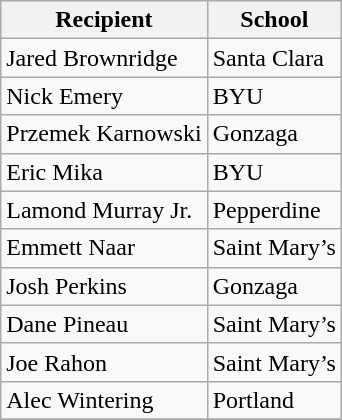<table class="wikitable" border="1">
<tr>
<th>Recipient</th>
<th>School</th>
</tr>
<tr>
<td>Jared Brownridge</td>
<td>Santa Clara</td>
</tr>
<tr>
<td>Nick Emery</td>
<td>BYU</td>
</tr>
<tr>
<td>Przemek Karnowski</td>
<td>Gonzaga</td>
</tr>
<tr>
<td>Eric Mika</td>
<td>BYU</td>
</tr>
<tr>
<td>Lamond Murray Jr.</td>
<td>Pepperdine</td>
</tr>
<tr>
<td>Emmett Naar</td>
<td>Saint Mary’s</td>
</tr>
<tr>
<td>Josh Perkins</td>
<td>Gonzaga</td>
</tr>
<tr>
<td>Dane Pineau</td>
<td>Saint Mary’s</td>
</tr>
<tr>
<td>Joe Rahon</td>
<td>Saint Mary’s</td>
</tr>
<tr>
<td>Alec Wintering</td>
<td>Portland</td>
</tr>
<tr>
</tr>
</table>
